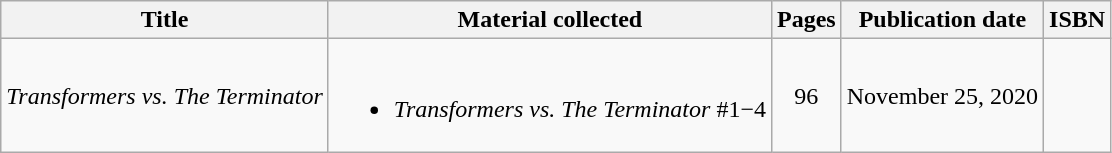<table class="wikitable" style="text-align: center;">
<tr>
<th>Title</th>
<th>Material collected</th>
<th>Pages</th>
<th>Publication date</th>
<th>ISBN</th>
</tr>
<tr>
<td align="left"><em>Transformers vs. The Terminator</em></td>
<td><br><ul><li><em>Transformers vs. The Terminator</em> #1−4</li></ul></td>
<td>96</td>
<td>November 25, 2020</td>
<td></td>
</tr>
</table>
